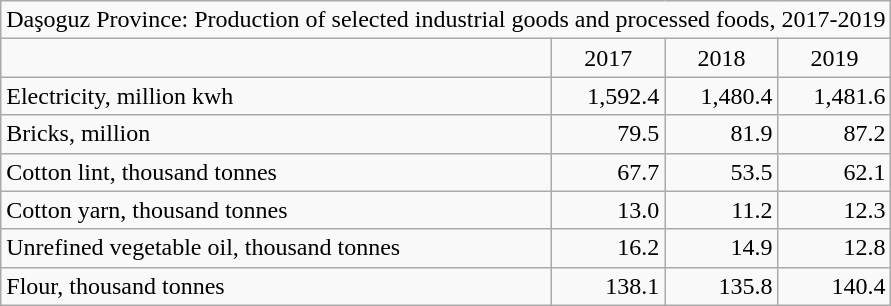<table class="wikitable">
<tr>
<td colspan="5" align="center">Daşoguz Province:  Production of selected industrial goods and processed foods, 2017-2019</td>
</tr>
<tr>
<td></td>
<td align="center">2017</td>
<td align="center">2018</td>
<td align="center">2019</td>
</tr>
<tr>
<td>Electricity,  million kwh</td>
<td align="right">1,592.4</td>
<td align="right">1,480.4</td>
<td align="right">1,481.6</td>
</tr>
<tr>
<td>Bricks,  million</td>
<td align="right">79.5</td>
<td align="right">81.9</td>
<td align="right">87.2</td>
</tr>
<tr>
<td>Cotton lint, thousand  tonnes</td>
<td align="right">67.7</td>
<td align="right">53.5</td>
<td align="right">62.1</td>
</tr>
<tr>
<td>Cotton yarn, thousand  tonnes</td>
<td align="right">13.0</td>
<td align="right">11.2</td>
<td align="right">12.3</td>
</tr>
<tr>
<td>Unrefined vegetable oil, thousand  tonnes</td>
<td align="right">16.2</td>
<td align="right">14.9</td>
<td align="right">12.8</td>
</tr>
<tr>
<td>Flour, thousand tonnes</td>
<td align="right">138.1</td>
<td align="right">135.8</td>
<td align="right">140.4</td>
</tr>
</table>
